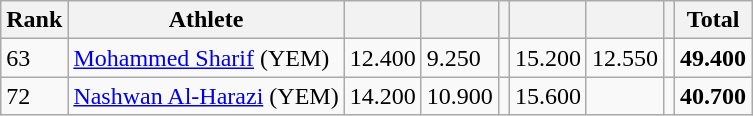<table class="wikitable">
<tr>
<th>Rank</th>
<th>Athlete</th>
<th></th>
<th></th>
<th></th>
<th></th>
<th></th>
<th></th>
<th>Total</th>
</tr>
<tr>
<td>63</td>
<td><a href='#'>Mohammed Sharif</a> (YEM)</td>
<td>12.400</td>
<td>9.250</td>
<td></td>
<td>15.200</td>
<td>12.550</td>
<td></td>
<td><strong>49.400</strong></td>
</tr>
<tr>
<td>72</td>
<td><a href='#'>Nashwan Al-Harazi</a> (YEM)</td>
<td>14.200</td>
<td>10.900</td>
<td></td>
<td>15.600</td>
<td></td>
<td></td>
<td><strong>40.700</strong></td>
</tr>
</table>
